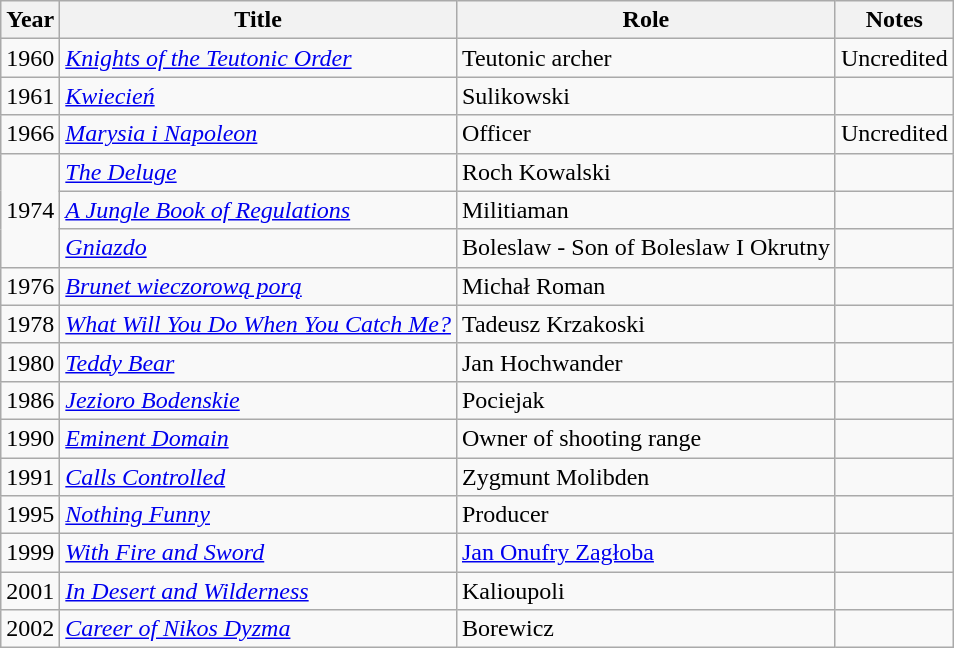<table class="wikitable sortable">
<tr>
<th>Year</th>
<th>Title</th>
<th>Role</th>
<th class="unsortable">Notes</th>
</tr>
<tr>
<td>1960</td>
<td><em><a href='#'>Knights of the Teutonic Order</a></em></td>
<td>Teutonic archer</td>
<td>Uncredited</td>
</tr>
<tr>
<td>1961</td>
<td><em><a href='#'>Kwiecień</a></em></td>
<td>Sulikowski</td>
<td></td>
</tr>
<tr>
<td>1966</td>
<td><em><a href='#'>Marysia i Napoleon</a></em></td>
<td>Officer</td>
<td>Uncredited</td>
</tr>
<tr>
<td rowspan=3>1974</td>
<td><em><a href='#'>The Deluge</a></em></td>
<td>Roch Kowalski</td>
<td></td>
</tr>
<tr>
<td><em><a href='#'>A Jungle Book of Regulations</a></em></td>
<td>Militiaman</td>
<td></td>
</tr>
<tr>
<td><em><a href='#'>Gniazdo</a></em></td>
<td>Boleslaw - Son of Boleslaw I Okrutny</td>
<td></td>
</tr>
<tr>
<td>1976</td>
<td><em><a href='#'>Brunet wieczorową porą</a></em></td>
<td>Michał Roman</td>
<td></td>
</tr>
<tr>
<td>1978</td>
<td><em><a href='#'>What Will You Do When You Catch Me?</a></em></td>
<td>Tadeusz Krzakoski</td>
<td></td>
</tr>
<tr>
<td>1980</td>
<td><em><a href='#'>Teddy Bear</a></em></td>
<td>Jan Hochwander</td>
<td></td>
</tr>
<tr>
<td>1986</td>
<td><em><a href='#'>Jezioro Bodenskie</a></em></td>
<td>Pociejak</td>
<td></td>
</tr>
<tr>
<td>1990</td>
<td><em><a href='#'>Eminent Domain</a></em></td>
<td>Owner of shooting range</td>
<td></td>
</tr>
<tr>
<td>1991</td>
<td><em><a href='#'>Calls Controlled</a></em></td>
<td>Zygmunt Molibden</td>
<td></td>
</tr>
<tr>
<td>1995</td>
<td><em><a href='#'>Nothing Funny</a></em></td>
<td>Producer</td>
<td></td>
</tr>
<tr>
<td>1999</td>
<td><em><a href='#'>With Fire and Sword</a></em></td>
<td><a href='#'>Jan Onufry Zagłoba</a></td>
<td></td>
</tr>
<tr>
<td>2001</td>
<td><em><a href='#'>In Desert and Wilderness</a></em></td>
<td>Kalioupoli</td>
<td></td>
</tr>
<tr>
<td>2002</td>
<td><em><a href='#'>Career of Nikos Dyzma</a></em></td>
<td>Borewicz</td>
<td></td>
</tr>
</table>
